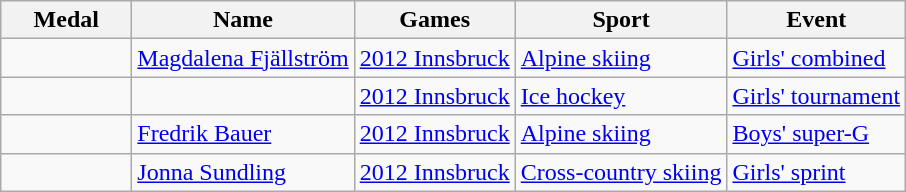<table class="wikitable sortable">
<tr>
<th style="width:5em;">Medal</th>
<th>Name</th>
<th>Games</th>
<th>Sport</th>
<th>Event</th>
</tr>
<tr>
<td></td>
<td><a href='#'>Magdalena Fjällström</a></td>
<td><a href='#'>2012 Innsbruck</a></td>
<td><a href='#'>Alpine skiing</a></td>
<td><a href='#'>Girls' combined</a></td>
</tr>
<tr>
<td></td>
<td><br></td>
<td><a href='#'>2012 Innsbruck</a></td>
<td><a href='#'>Ice hockey</a></td>
<td><a href='#'>Girls' tournament</a></td>
</tr>
<tr>
<td></td>
<td><a href='#'>Fredrik Bauer</a></td>
<td><a href='#'>2012 Innsbruck</a></td>
<td><a href='#'>Alpine skiing</a></td>
<td><a href='#'>Boys' super-G</a></td>
</tr>
<tr>
<td></td>
<td><a href='#'>Jonna Sundling</a></td>
<td><a href='#'>2012 Innsbruck</a></td>
<td><a href='#'>Cross-country skiing</a></td>
<td><a href='#'>Girls' sprint</a></td>
</tr>
</table>
